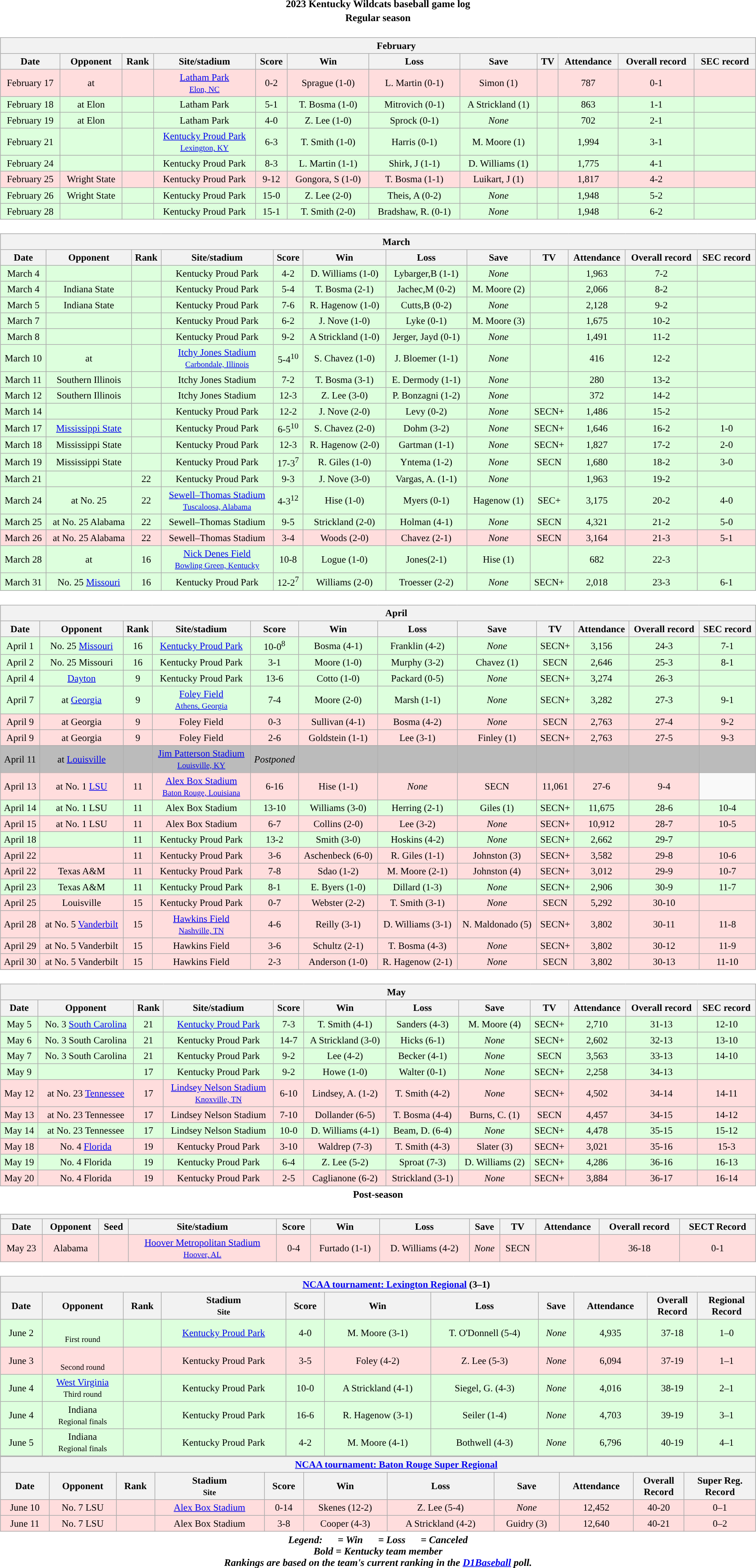<table class="toccolours" width=95% style="clear:both; margin:1.5em auto; text-align:center;">
<tr>
<th colspan=2>2023 Kentucky Wildcats baseball game log</th>
</tr>
<tr>
<th colspan=2>Regular season</th>
</tr>
<tr valign="top">
<td><br><table class="wikitable collapsible collapsed" style="margin:auto; width:100%; text-align:center; font-size:95%">
<tr>
<th colspan=12 style="padding-left:4em;">February</th>
</tr>
<tr>
<th>Date</th>
<th>Opponent</th>
<th>Rank</th>
<th>Site/stadium</th>
<th>Score</th>
<th>Win</th>
<th>Loss</th>
<th>Save</th>
<th>TV</th>
<th>Attendance</th>
<th>Overall record</th>
<th>SEC record</th>
</tr>
<tr align="center" bgcolor="#ffdddd">
<td>February 17</td>
<td>at </td>
<td></td>
<td><a href='#'>Latham Park</a><br><small><a href='#'>Elon, NC</a></small></td>
<td>0-2 </td>
<td>Sprague (1-0)</td>
<td>L. Martin (0-1)</td>
<td>Simon (1)</td>
<td></td>
<td>787</td>
<td>0-1</td>
<td></td>
</tr>
<tr align="center" bgcolor="#ddffdd">
<td>February 18</td>
<td>at Elon</td>
<td></td>
<td>Latham Park</td>
<td>5-1</td>
<td>T. Bosma (1-0)</td>
<td>Mitrovich (0-1)</td>
<td>A Strickland (1)</td>
<td></td>
<td>863</td>
<td>1-1</td>
<td></td>
</tr>
<tr align="center" bgcolor="#ddffdd">
<td>February 19</td>
<td>at Elon</td>
<td></td>
<td>Latham Park</td>
<td>4-0</td>
<td>Z. Lee (1-0)</td>
<td>Sprock (0-1)</td>
<td><em>None</em></td>
<td></td>
<td>702</td>
<td>2-1</td>
<td></td>
</tr>
<tr align="center" bgcolor="#ddffdd">
<td>February 21</td>
<td></td>
<td></td>
<td><a href='#'>Kentucky Proud Park</a><br><small><a href='#'>Lexington, KY</a></small></td>
<td>6-3</td>
<td>T. Smith (1-0)</td>
<td>Harris (0-1)</td>
<td>M. Moore (1)</td>
<td></td>
<td>1,994</td>
<td>3-1</td>
<td></td>
</tr>
<tr align="center" bgcolor="#ddffdd">
<td>February 24</td>
<td></td>
<td></td>
<td>Kentucky Proud Park</td>
<td>8-3</td>
<td>L. Martin (1-1)</td>
<td>Shirk, J (1-1)</td>
<td>D. Williams (1)</td>
<td></td>
<td>1,775</td>
<td>4-1</td>
<td></td>
</tr>
<tr align="center" bgcolor="#ffdddd">
<td>February 25</td>
<td>Wright State</td>
<td></td>
<td>Kentucky Proud Park</td>
<td>9-12</td>
<td>Gongora, S (1-0)</td>
<td>T. Bosma (1-1)</td>
<td>Luikart, J (1)</td>
<td></td>
<td>1,817</td>
<td>4-2</td>
<td></td>
</tr>
<tr align="center" bgcolor="#ddffdd">
<td>February 26</td>
<td>Wright State</td>
<td></td>
<td>Kentucky Proud Park</td>
<td>15-0</td>
<td>Z. Lee (2-0)</td>
<td>Theis, A (0-2)</td>
<td><em>None</em></td>
<td></td>
<td>1,948</td>
<td>5-2</td>
<td></td>
</tr>
<tr align="center" bgcolor="#ddffdd">
<td>February 28</td>
<td></td>
<td></td>
<td>Kentucky Proud Park</td>
<td>15-1</td>
<td>T. Smith (2-0)</td>
<td>Bradshaw, R. (0-1)</td>
<td><em>None</em></td>
<td></td>
<td>1,948</td>
<td>6-2</td>
<td></td>
</tr>
</table>
</td>
</tr>
<tr>
<td><br><table class="wikitable collapsible collapsed" style="margin:auto; width:100%; text-align:center; font-size:95%">
<tr>
<th colspan=12 style="padding-left:4em;">March</th>
</tr>
<tr>
<th>Date</th>
<th>Opponent</th>
<th>Rank</th>
<th>Site/stadium</th>
<th>Score</th>
<th>Win</th>
<th>Loss</th>
<th>Save</th>
<th>TV</th>
<th>Attendance</th>
<th>Overall record</th>
<th>SEC record</th>
</tr>
<tr align="center" bgcolor="#ddffdd">
<td>March 4</td>
<td></td>
<td></td>
<td>Kentucky Proud Park</td>
<td>4-2</td>
<td>D. Williams (1-0)</td>
<td>Lybarger,B (1-1)</td>
<td><em>None</em></td>
<td></td>
<td>1,963</td>
<td>7-2</td>
<td></td>
</tr>
<tr align="center" bgcolor="#ddffdd">
<td>March 4</td>
<td>Indiana State</td>
<td></td>
<td>Kentucky Proud Park</td>
<td>5-4</td>
<td>T. Bosma (2-1)</td>
<td>Jachec,M (0-2)</td>
<td>M. Moore (2)</td>
<td></td>
<td>2,066</td>
<td>8-2</td>
<td></td>
</tr>
<tr align="center" bgcolor="#ddffdd">
<td>March 5</td>
<td>Indiana State</td>
<td></td>
<td>Kentucky Proud Park</td>
<td>7-6</td>
<td>R. Hagenow (1-0)</td>
<td>Cutts,B (0-2)</td>
<td><em>None</em></td>
<td></td>
<td>2,128</td>
<td>9-2</td>
<td></td>
</tr>
<tr align="center" bgcolor="#ddffdd">
<td>March 7</td>
<td></td>
<td></td>
<td>Kentucky Proud Park</td>
<td>6-2</td>
<td>J. Nove (1-0)</td>
<td>Lyke (0-1)</td>
<td>M. Moore (3)</td>
<td></td>
<td>1,675</td>
<td>10-2</td>
<td></td>
</tr>
<tr align="center" bgcolor="#ddffdd">
<td>March 8</td>
<td></td>
<td></td>
<td>Kentucky Proud Park</td>
<td>9-2</td>
<td>A Strickland (1-0)</td>
<td>Jerger, Jayd (0-1)</td>
<td><em>None</em></td>
<td></td>
<td>1,491</td>
<td>11-2</td>
<td></td>
</tr>
<tr align="center" bgcolor="#ddffdd">
<td>March 10</td>
<td>at </td>
<td></td>
<td><a href='#'>Itchy Jones Stadium</a><br><small><a href='#'>Carbondale, Illinois</a></small></td>
<td>5-4<sup>10</sup></td>
<td>S. Chavez (1-0)</td>
<td>J. Bloemer (1-1)</td>
<td><em>None</em></td>
<td></td>
<td>416</td>
<td>12-2</td>
<td></td>
</tr>
<tr align="center" bgcolor="#ddffdd">
<td>March 11</td>
<td>Southern Illinois</td>
<td></td>
<td>Itchy Jones Stadium</td>
<td>7-2</td>
<td>T. Bosma (3-1)</td>
<td>E. Dermody (1-1)</td>
<td><em>None</em></td>
<td></td>
<td>280</td>
<td>13-2</td>
<td></td>
</tr>
<tr align="center" bgcolor="#ddffdd">
<td>March 12</td>
<td>Southern Illinois</td>
<td></td>
<td>Itchy Jones Stadium</td>
<td>12-3</td>
<td>Z. Lee (3-0)</td>
<td>P. Bonzagni (1-2)</td>
<td><em>None</em></td>
<td></td>
<td>372</td>
<td>14-2</td>
<td></td>
</tr>
<tr align="center" bgcolor="#ddffdd">
<td>March 14</td>
<td></td>
<td></td>
<td>Kentucky Proud Park</td>
<td>12-2</td>
<td>J. Nove (2-0)</td>
<td>Levy (0-2)</td>
<td><em>None</em></td>
<td>SECN+</td>
<td>1,486</td>
<td>15-2</td>
<td></td>
</tr>
<tr align="center" bgcolor="ddffdd">
<td>March 17</td>
<td><a href='#'>Mississippi State</a></td>
<td></td>
<td>Kentucky Proud Park</td>
<td>6-5<sup>10</sup></td>
<td>S. Chavez (2-0)</td>
<td>Dohm (3-2)</td>
<td><em>None</em></td>
<td>SECN+</td>
<td>1,646</td>
<td>16-2</td>
<td>1-0</td>
</tr>
<tr align="center" bgcolor="ddffdd">
<td>March 18</td>
<td>Mississippi State</td>
<td></td>
<td>Kentucky Proud Park</td>
<td>12-3</td>
<td>R. Hagenow (2-0)</td>
<td>Gartman (1-1)</td>
<td><em>None</em></td>
<td>SECN+</td>
<td>1,827</td>
<td>17-2</td>
<td>2-0</td>
</tr>
<tr align="center" bgcolor="ddffdd">
<td>March 19</td>
<td>Mississippi State</td>
<td></td>
<td>Kentucky Proud Park</td>
<td>17-3<sup>7</sup></td>
<td>R. Giles (1-0)</td>
<td>Yntema (1-2)</td>
<td><em>None</em></td>
<td>SECN</td>
<td>1,680</td>
<td>18-2</td>
<td>3-0</td>
</tr>
<tr align="center" bgcolor="ddffdd">
<td>March 21</td>
<td></td>
<td>22</td>
<td>Kentucky Proud Park</td>
<td>9-3</td>
<td>J. Nove (3-0)</td>
<td>Vargas, A. (1-1)</td>
<td><em>None</em></td>
<td></td>
<td>1,963</td>
<td>19-2</td>
<td></td>
</tr>
<tr align="center" bgcolor="ddffdd">
<td>March 24</td>
<td>at No. 25 </td>
<td>22</td>
<td><a href='#'>Sewell–Thomas Stadium</a><br><small><a href='#'>Tuscaloosa, Alabama</a></small></td>
<td>4-3<sup>12</sup></td>
<td>Hise (1-0)</td>
<td>Myers (0-1)</td>
<td>Hagenow (1)</td>
<td>SEC+</td>
<td>3,175</td>
<td>20-2</td>
<td>4-0</td>
</tr>
<tr align="center" bgcolor="ddffdd">
<td>March 25</td>
<td>at No. 25 Alabama</td>
<td>22</td>
<td>Sewell–Thomas Stadium</td>
<td>9-5</td>
<td>Strickland (2-0)</td>
<td>Holman (4-1)</td>
<td><em>None</em></td>
<td>SECN</td>
<td>4,321</td>
<td>21-2</td>
<td>5-0</td>
</tr>
<tr align="center" bgcolor="ffdddd">
<td>March 26</td>
<td>at No. 25 Alabama</td>
<td>22</td>
<td>Sewell–Thomas Stadium</td>
<td>3-4</td>
<td>Woods (2-0)</td>
<td>Chavez (2-1)</td>
<td><em>None</em></td>
<td>SECN</td>
<td>3,164</td>
<td>21-3</td>
<td>5-1</td>
</tr>
<tr align="center" bgcolor="ddffdd">
<td>March 28</td>
<td>at </td>
<td>16</td>
<td><a href='#'>Nick Denes Field</a><br><small><a href='#'>Bowling Green, Kentucky</a></small></td>
<td>10-8</td>
<td>Logue (1-0)</td>
<td>Jones(2-1)</td>
<td>Hise (1)</td>
<td></td>
<td>682</td>
<td>22-3</td>
<td></td>
</tr>
<tr align="center" bgcolor="ddffdd">
<td>March 31</td>
<td>No. 25 <a href='#'>Missouri</a></td>
<td>16</td>
<td>Kentucky Proud Park</td>
<td>12-2<sup>7</sup></td>
<td>Williams (2-0)</td>
<td>Troesser (2-2)</td>
<td><em>None</em></td>
<td>SECN+</td>
<td>2,018</td>
<td>23-3</td>
<td>6-1</td>
</tr>
</table>
</td>
</tr>
<tr>
<td><br><table class="wikitable collapsible collapsed" style="margin:auto; width:100%; text-align:center; font-size:95%">
<tr>
<th colspan=12 style="padding-left:4em;">April</th>
</tr>
<tr>
<th>Date</th>
<th>Opponent</th>
<th>Rank</th>
<th>Site/stadium</th>
<th>Score</th>
<th>Win</th>
<th>Loss</th>
<th>Save</th>
<th>TV</th>
<th>Attendance</th>
<th>Overall record</th>
<th>SEC record</th>
</tr>
<tr align="center" bgcolor="ddffdd">
<td>April 1</td>
<td>No. 25 <a href='#'>Missouri</a></td>
<td>16</td>
<td><a href='#'>Kentucky Proud Park</a></td>
<td>10-0<sup>8</sup></td>
<td>Bosma (4-1)</td>
<td>Franklin (4-2)</td>
<td><em>None</em></td>
<td>SECN+</td>
<td>3,156</td>
<td>24-3</td>
<td>7-1</td>
</tr>
<tr align="center" bgcolor="ddffdd">
<td>April 2</td>
<td>No. 25 Missouri</td>
<td>16</td>
<td>Kentucky Proud Park</td>
<td>3-1</td>
<td>Moore (1-0)</td>
<td>Murphy (3-2)</td>
<td>Chavez (1)</td>
<td>SECN</td>
<td>2,646</td>
<td>25-3</td>
<td>8-1</td>
</tr>
<tr align="center" bgcolor="ddffdd">
<td>April 4</td>
<td><a href='#'>Dayton</a></td>
<td>9</td>
<td>Kentucky Proud Park</td>
<td>13-6</td>
<td>Cotto (1-0)</td>
<td>Packard (0-5)</td>
<td><em>None</em></td>
<td>SECN+</td>
<td>3,274</td>
<td>26-3</td>
<td></td>
</tr>
<tr align="center" bgcolor="ddffdd">
<td>April 7</td>
<td>at <a href='#'>Georgia</a></td>
<td>9</td>
<td><a href='#'>Foley Field</a><br><small><a href='#'>Athens, Georgia</a></small></td>
<td>7-4</td>
<td>Moore (2-0)</td>
<td>Marsh (1-1)</td>
<td><em>None</em></td>
<td>SECN+</td>
<td>3,282</td>
<td>27-3</td>
<td>9-1</td>
</tr>
<tr align="center" bgcolor="ffdddd">
<td>April 9</td>
<td>at Georgia</td>
<td>9</td>
<td>Foley Field</td>
<td>0-3</td>
<td>Sullivan (4-1)</td>
<td>Bosma (4-2)</td>
<td><em>None</em></td>
<td>SECN</td>
<td>2,763</td>
<td>27-4</td>
<td>9-2</td>
</tr>
<tr align="center" bgcolor="ffdddd">
<td>April 9</td>
<td>at Georgia</td>
<td>9</td>
<td>Foley Field</td>
<td>2-6</td>
<td>Goldstein (1-1)</td>
<td>Lee (3-1)</td>
<td>Finley (1)</td>
<td>SECN+</td>
<td>2,763</td>
<td>27-5</td>
<td>9-3</td>
</tr>
<tr align="center" bgcolor="bbbbbb">
<td>April 11</td>
<td>at <a href='#'>Louisville</a></td>
<td></td>
<td><a href='#'>Jim Patterson Stadium</a><br><small><a href='#'>Louisville, KY</a></small></td>
<td><em>Postponed</em></td>
<td></td>
<td></td>
<td></td>
<td></td>
<td></td>
<td></td>
<td></td>
</tr>
<tr align="center" bgcolor="ffdddd">
<td>April 13</td>
<td>at No. 1 <a href='#'>LSU</a></td>
<td>11</td>
<td><a href='#'>Alex Box Stadium</a><br><small><a href='#'>Baton Rouge, Louisiana</a></small></td>
<td>6-16</td>
<td>Hise (1-1)</td>
<td><em>None</em></td>
<td>SECN</td>
<td>11,061</td>
<td>27-6</td>
<td>9-4</td>
</tr>
<tr align="center" bgcolor="ddffdd">
<td>April 14</td>
<td>at No. 1 LSU</td>
<td>11</td>
<td>Alex Box Stadium</td>
<td>13-10</td>
<td>Williams (3-0)</td>
<td>Herring (2-1)</td>
<td>Giles (1)</td>
<td>SECN+</td>
<td>11,675</td>
<td>28-6</td>
<td>10-4</td>
</tr>
<tr align="center" bgcolor="ffdddd">
<td>April 15</td>
<td>at No. 1 LSU</td>
<td>11</td>
<td>Alex Box Stadium</td>
<td>6-7</td>
<td>Collins (2-0)</td>
<td>Lee (3-2)</td>
<td><em>None</em></td>
<td>SECN+</td>
<td>10,912</td>
<td>28-7</td>
<td>10-5</td>
</tr>
<tr align="center" bgcolor="ddffdd">
<td>April 18</td>
<td></td>
<td>11</td>
<td>Kentucky Proud Park</td>
<td>13-2</td>
<td>Smith (3-0)</td>
<td>Hoskins (4-2)</td>
<td><em>None</em></td>
<td>SECN+</td>
<td>2,662</td>
<td>29-7</td>
<td></td>
</tr>
<tr align="center" bgcolor="ffdddd">
<td>April 22</td>
<td></td>
<td>11</td>
<td>Kentucky Proud Park</td>
<td>3-6</td>
<td>Aschenbeck (6-0)</td>
<td>R. Giles (1-1)</td>
<td>Johnston (3)</td>
<td>SECN+</td>
<td>3,582</td>
<td>29-8</td>
<td>10-6</td>
</tr>
<tr align="center" bgcolor="ffdddd">
<td>April 22</td>
<td>Texas A&M</td>
<td>11</td>
<td>Kentucky Proud Park</td>
<td>7-8</td>
<td>Sdao (1-2)</td>
<td>M. Moore (2-1)</td>
<td>Johnston (4)</td>
<td>SECN+</td>
<td>3,012</td>
<td>29-9</td>
<td>10-7</td>
</tr>
<tr align="center" bgcolor="ddffdd">
<td>April 23</td>
<td>Texas A&M</td>
<td>11</td>
<td>Kentucky Proud Park</td>
<td>8-1</td>
<td>E. Byers (1-0)</td>
<td>Dillard (1-3)</td>
<td><em>None</em></td>
<td>SECN+</td>
<td>2,906</td>
<td>30-9</td>
<td>11-7</td>
</tr>
<tr align="center" bgcolor="ffdddd">
<td>April 25</td>
<td>Louisville</td>
<td>15</td>
<td>Kentucky Proud Park</td>
<td>0-7</td>
<td>Webster (2-2)</td>
<td>T. Smith (3-1)</td>
<td><em>None</em></td>
<td>SECN</td>
<td>5,292</td>
<td>30-10</td>
<td></td>
</tr>
<tr align="center" bgcolor="ffdddd">
<td>April 28</td>
<td>at No. 5 <a href='#'>Vanderbilt</a></td>
<td>15</td>
<td><a href='#'>Hawkins Field</a><br><small><a href='#'>Nashville, TN</a></small></td>
<td>4-6</td>
<td>Reilly (3-1)</td>
<td>D. Williams (3-1)</td>
<td>N. Maldonado (5)</td>
<td>SECN+</td>
<td>3,802</td>
<td>30-11</td>
<td>11-8</td>
</tr>
<tr align="center" bgcolor="ffdddd">
<td>April 29</td>
<td>at No. 5 Vanderbilt</td>
<td>15</td>
<td>Hawkins Field</td>
<td>3-6</td>
<td>Schultz (2-1)</td>
<td>T. Bosma (4-3)</td>
<td><em>None</em></td>
<td>SECN+</td>
<td>3,802</td>
<td>30-12</td>
<td>11-9</td>
</tr>
<tr align="center" bgcolor="ffdddd">
<td>April 30</td>
<td>at No. 5 Vanderbilt</td>
<td>15</td>
<td>Hawkins Field</td>
<td>2-3</td>
<td>Anderson (1-0)</td>
<td>R. Hagenow (2-1)</td>
<td><em>None</em></td>
<td>SECN</td>
<td>3,802</td>
<td>30-13</td>
<td>11-10</td>
</tr>
<tr align="center" bgcolor="white">
</tr>
</table>
</td>
</tr>
<tr>
<td><br><table class="wikitable collapsible collapsed" style="margin:auto; width:100%; text-align:center; font-size:95%">
<tr>
<th colspan=13 style="padding-left:4em;">May</th>
</tr>
<tr>
<th>Date</th>
<th>Opponent</th>
<th>Rank</th>
<th>Site/stadium</th>
<th>Score</th>
<th>Win</th>
<th>Loss</th>
<th>Save</th>
<th>TV</th>
<th>Attendance</th>
<th>Overall record</th>
<th>SEC record</th>
</tr>
<tr align="center" bgcolor="ddffdd">
<td>May 5</td>
<td>No. 3 <a href='#'>South Carolina</a></td>
<td>21</td>
<td><a href='#'>Kentucky Proud Park</a></td>
<td>7-3</td>
<td>T. Smith (4-1)</td>
<td>Sanders (4-3)</td>
<td>M. Moore (4)</td>
<td>SECN+</td>
<td>2,710</td>
<td>31-13</td>
<td>12-10</td>
</tr>
<tr align="center" bgcolor="ddffdd">
<td>May 6</td>
<td>No. 3  South Carolina</td>
<td>21</td>
<td>Kentucky Proud Park</td>
<td>14-7</td>
<td>A Strickland (3-0)</td>
<td>Hicks (6-1)</td>
<td><em>None</em></td>
<td>SECN+</td>
<td>2,602</td>
<td>32-13</td>
<td>13-10</td>
</tr>
<tr align="center" bgcolor="ddffdd">
<td>May 7</td>
<td>No. 3  South Carolina</td>
<td>21</td>
<td>Kentucky Proud Park</td>
<td>9-2</td>
<td>Lee (4-2)</td>
<td>Becker (4-1)</td>
<td><em>None</em></td>
<td>SECN</td>
<td>3,563</td>
<td>33-13</td>
<td>14-10</td>
</tr>
<tr align="center" bgcolor="ddffdd">
<td>May 9</td>
<td></td>
<td>17</td>
<td>Kentucky Proud Park</td>
<td>9-2</td>
<td>Howe (1-0)</td>
<td>Walter (0-1)</td>
<td><em>None</em></td>
<td>SECN+</td>
<td>2,258</td>
<td>34-13</td>
<td></td>
</tr>
<tr align="center" bgcolor="ffdddd">
<td>May 12</td>
<td>at No. 23 <a href='#'>Tennessee</a></td>
<td>17</td>
<td><a href='#'>Lindsey Nelson Stadium</a><br><small><a href='#'>Knoxville, TN</a></small></td>
<td>6-10</td>
<td>Lindsey, A. (1-2)</td>
<td>T. Smith (4-2)</td>
<td><em>None</em></td>
<td>SECN+</td>
<td>4,502</td>
<td>34-14</td>
<td>14-11</td>
</tr>
<tr align="center" bgcolor="ffdddd">
<td>May 13</td>
<td>at No. 23 Tennessee</td>
<td>17</td>
<td>Lindsey Nelson Stadium</td>
<td>7-10</td>
<td>Dollander (6-5)</td>
<td>T. Bosma (4-4)</td>
<td>Burns, C. (1)</td>
<td>SECN</td>
<td>4,457</td>
<td>34-15</td>
<td>14-12</td>
</tr>
<tr align="center" bgcolor="ddffdd">
<td>May 14</td>
<td>at No. 23 Tennessee</td>
<td>17</td>
<td>Lindsey Nelson Stadium</td>
<td>10-0</td>
<td>D. Williams (4-1)</td>
<td>Beam, D. (6-4)</td>
<td><em>None</em></td>
<td>SECN+</td>
<td>4,478</td>
<td>35-15</td>
<td>15-12</td>
</tr>
<tr align="center" bgcolor="ffdddd">
<td>May 18</td>
<td>No. 4 <a href='#'>Florida</a></td>
<td>19</td>
<td>Kentucky Proud Park</td>
<td>3-10</td>
<td>Waldrep (7-3)</td>
<td>T. Smith (4-3)</td>
<td>Slater (3)</td>
<td>SECN+</td>
<td>3,021</td>
<td>35-16</td>
<td>15-3</td>
</tr>
<tr align="center" bgcolor="ddffdd">
<td>May 19</td>
<td>No. 4 Florida</td>
<td>19</td>
<td>Kentucky Proud Park</td>
<td>6-4</td>
<td>Z. Lee (5-2)</td>
<td>Sproat (7-3)</td>
<td>D. Williams (2)</td>
<td>SECN+</td>
<td>4,286</td>
<td>36-16</td>
<td>16-13</td>
</tr>
<tr align="center" bgcolor="ffdddd">
<td>May 20</td>
<td>No. 4 Florida</td>
<td>19</td>
<td>Kentucky Proud Park</td>
<td>2-5</td>
<td>Caglianone (6-2)</td>
<td>Strickland (3-1)</td>
<td><em>None</em></td>
<td>SECN+</td>
<td>3,884</td>
<td>36-17</td>
<td>16-14</td>
</tr>
<tr align="center" bgcolor="white">
</tr>
</table>
</td>
</tr>
<tr>
<th colspan=2>Post-season</th>
</tr>
<tr>
<td><br><table class="wikitable collapsible collapsed" style="margin:auto; width:100%; text-align:center; font-size:95%">
<tr>
<th colspan=12 style="padding-left:4em;"></th>
</tr>
<tr>
<th>Date</th>
<th>Opponent</th>
<th>Seed</th>
<th>Site/stadium</th>
<th>Score</th>
<th>Win</th>
<th>Loss</th>
<th>Save</th>
<th>TV</th>
<th>Attendance</th>
<th>Overall record</th>
<th>SECT Record</th>
</tr>
<tr align="center" bgcolor="ffdddd">
<td>May 23</td>
<td>Alabama</td>
<td></td>
<td><a href='#'>Hoover Metropolitan Stadium</a><br><small><a href='#'>Hoover, AL</a></small></td>
<td>0-4</td>
<td>Furtado (1-1)</td>
<td>D. Williams (4-2)</td>
<td><em>None</em></td>
<td>SECN</td>
<td></td>
<td>36-18</td>
<td>0-1</td>
</tr>
</table>
</td>
</tr>
<tr>
<td><br><table class="wikitable collapsible" style="margin:auto; width:100%; text-align:center; font-size:95%">
<tr>
<th colspan=12 style="padding-left:4em;"><a href='#'><span>NCAA tournament: Lexington Regional</span></a> (3–1)</th>
</tr>
<tr>
<th>Date</th>
<th>Opponent</th>
<th>Rank</th>
<th>Stadium<br><small>Site</small></th>
<th>Score</th>
<th>Win</th>
<th>Loss</th>
<th>Save</th>
<th>Attendance</th>
<th>Overall<br>Record</th>
<th>Regional<br>Record</th>
</tr>
<tr align="center" bgcolor="ddffdd">
<td>June 2</td>
<td><br><small>First round</small></td>
<td></td>
<td><a href='#'>Kentucky Proud Park</a></td>
<td>4-0</td>
<td>M. Moore (3-1)</td>
<td>T. O'Donnell (5-4)</td>
<td><em>None</em></td>
<td>4,935</td>
<td>37-18</td>
<td>1–0</td>
</tr>
<tr align="center" bgcolor="ffdddd">
<td>June 3</td>
<td><br><small>Second round</small></td>
<td></td>
<td>Kentucky Proud Park</td>
<td>3-5</td>
<td>Foley (4-2)</td>
<td>Z. Lee (5-3)</td>
<td><em>None</em></td>
<td>6,094</td>
<td>37-19</td>
<td>1–1</td>
</tr>
<tr align="center" bgcolor="ddffdd">
<td>June 4</td>
<td><a href='#'>West Virginia</a><br><small>Third round</small></td>
<td></td>
<td>Kentucky Proud Park</td>
<td>10-0</td>
<td>A Strickland (4-1)</td>
<td>Siegel, G. (4-3)</td>
<td><em>None</em></td>
<td>4,016</td>
<td>38-19</td>
<td>2–1</td>
</tr>
<tr align="center" bgcolor="ddffdd">
<td>June 4</td>
<td>Indiana<br><small>Regional finals</small></td>
<td></td>
<td>Kentucky Proud Park</td>
<td>16-6</td>
<td>R. Hagenow (3-1)</td>
<td>Seiler (1-4)</td>
<td><em>None</em></td>
<td>4,703</td>
<td>39-19</td>
<td>3–1</td>
</tr>
<tr align="center" bgcolor="ddffdd">
<td>June 5</td>
<td>Indiana<br><small>Regional finals</small></td>
<td></td>
<td>Kentucky Proud Park</td>
<td>4-2</td>
<td>M. Moore (4-1)</td>
<td>Bothwell (4-3)</td>
<td><em>None</em></td>
<td>6,796</td>
<td>40-19</td>
<td>4–1</td>
</tr>
</table>
<table class="wikitable collapsible" style="margin:auto; width:100%; text-align:center; font-size:95%">
<tr>
<th colspan=12 style="padding-left:4em;"><a href='#'><span>NCAA tournament: Baton Rouge Super Regional</span></a></th>
</tr>
<tr>
<th>Date</th>
<th>Opponent</th>
<th>Rank</th>
<th>Stadium<br><small>Site</small></th>
<th>Score</th>
<th>Win</th>
<th>Loss</th>
<th>Save</th>
<th>Attendance</th>
<th>Overall<br>Record</th>
<th>Super Reg.<br>Record</th>
</tr>
<tr align="center" bgcolor="ffdddd"|>
<td>June 10</td>
<td>No. 7 LSU</td>
<td></td>
<td><a href='#'>Alex Box Stadium</a></td>
<td>0-14</td>
<td>Skenes (12-2)</td>
<td>Z. Lee (5-4)</td>
<td><em>None</em></td>
<td>12,452</td>
<td>40-20</td>
<td>0–1</td>
</tr>
<tr align="center" bgcolor="ffdddd">
<td>June 11</td>
<td>No. 7 LSU</td>
<td></td>
<td>Alex Box Stadium</td>
<td>3-8</td>
<td>Cooper (4-3)</td>
<td>A Strickland (4-2)</td>
<td>Guidry (3)</td>
<td>12,640</td>
<td>40-21</td>
<td>0–2</td>
</tr>
</table>
</td>
</tr>
<tr>
<th colspan=9><em>Legend:       = Win       = Loss       = Canceled<br>Bold = Kentucky team member<br>Rankings are based on the team's current ranking in the <a href='#'>D1Baseball</a> poll.</em></th>
</tr>
</table>
